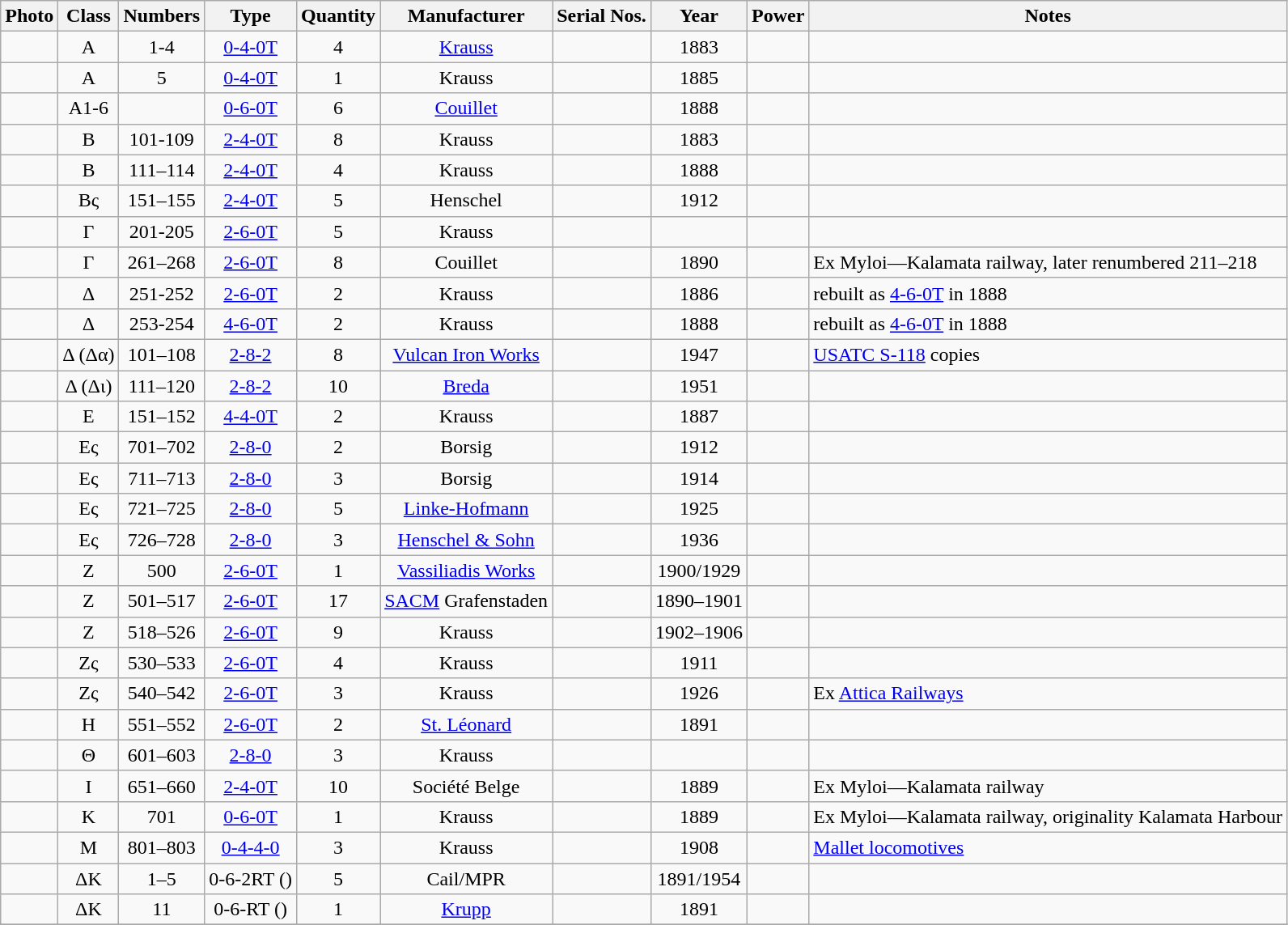<table class="wikitable" style=text-align:center>
<tr>
<th>Photo</th>
<th>Class</th>
<th>Numbers</th>
<th>Type</th>
<th>Quantity</th>
<th>Manufacturer</th>
<th>Serial Nos.</th>
<th>Year</th>
<th>Power</th>
<th>Notes</th>
</tr>
<tr>
<td></td>
<td>Α</td>
<td>1-4</td>
<td><a href='#'>0-4-0T</a></td>
<td>4</td>
<td><a href='#'>Krauss</a></td>
<td></td>
<td>1883</td>
<td></td>
<td align=left></td>
</tr>
<tr>
<td></td>
<td>Α</td>
<td>5</td>
<td><a href='#'>0-4-0T</a></td>
<td>1</td>
<td>Krauss</td>
<td></td>
<td>1885</td>
<td></td>
<td align=left></td>
</tr>
<tr>
<td></td>
<td>Α1-6</td>
<td></td>
<td><a href='#'>0-6-0T</a></td>
<td>6</td>
<td><a href='#'>Couillet</a></td>
<td></td>
<td>1888</td>
<td></td>
<td align=left></td>
</tr>
<tr>
<td></td>
<td>Β</td>
<td>101-109</td>
<td><a href='#'>2-4-0T</a></td>
<td>8</td>
<td>Krauss</td>
<td></td>
<td>1883</td>
<td></td>
<td align=left></td>
</tr>
<tr>
<td></td>
<td>Β</td>
<td>111–114</td>
<td><a href='#'>2-4-0T</a></td>
<td>4</td>
<td>Krauss</td>
<td></td>
<td>1888</td>
<td></td>
<td align=left></td>
</tr>
<tr>
<td></td>
<td>Βς</td>
<td>151–155</td>
<td><a href='#'>2-4-0T</a></td>
<td>5</td>
<td>Henschel</td>
<td></td>
<td>1912</td>
<td></td>
<td align=left></td>
</tr>
<tr>
<td></td>
<td>Γ</td>
<td>201-205</td>
<td><a href='#'>2-6-0T</a></td>
<td>5</td>
<td>Krauss</td>
<td></td>
<td></td>
<td></td>
<td align=left></td>
</tr>
<tr>
<td></td>
<td>Γ</td>
<td>261–268</td>
<td><a href='#'>2-6-0T</a></td>
<td>8</td>
<td>Couillet</td>
<td></td>
<td>1890</td>
<td></td>
<td align=left>Ex Myloi—Kalamata railway, later renumbered 211–218</td>
</tr>
<tr>
<td></td>
<td>Δ</td>
<td>251-252</td>
<td><a href='#'>2-6-0T</a></td>
<td>2</td>
<td>Krauss</td>
<td></td>
<td>1886</td>
<td></td>
<td align=left>rebuilt as <a href='#'>4-6-0T</a> in 1888</td>
</tr>
<tr>
<td></td>
<td>Δ</td>
<td>253-254</td>
<td><a href='#'>4-6-0T</a></td>
<td>2</td>
<td>Krauss</td>
<td></td>
<td>1888</td>
<td></td>
<td align=left>rebuilt as <a href='#'>4-6-0T</a> in 1888</td>
</tr>
<tr>
<td></td>
<td>Δ (Δα)</td>
<td>101–108</td>
<td><a href='#'>2-8-2</a></td>
<td>8</td>
<td><a href='#'>Vulcan Iron Works</a></td>
<td></td>
<td>1947</td>
<td></td>
<td align=left><a href='#'>USATC S-118</a> copies</td>
</tr>
<tr>
<td></td>
<td>Δ (Δι)</td>
<td>111–120</td>
<td><a href='#'>2-8-2</a></td>
<td>10</td>
<td><a href='#'>Breda</a></td>
<td></td>
<td>1951</td>
<td></td>
<td align=left></td>
</tr>
<tr>
<td></td>
<td>Ε</td>
<td>151–152</td>
<td><a href='#'>4-4-0T</a></td>
<td>2</td>
<td>Krauss</td>
<td></td>
<td>1887</td>
<td></td>
<td align=left></td>
</tr>
<tr>
<td></td>
<td>Ες</td>
<td>701–702</td>
<td><a href='#'>2-8-0</a></td>
<td>2</td>
<td>Borsig</td>
<td></td>
<td>1912</td>
<td></td>
<td align=left></td>
</tr>
<tr>
<td></td>
<td>Ες</td>
<td>711–713</td>
<td><a href='#'>2-8-0</a></td>
<td>3</td>
<td>Borsig</td>
<td></td>
<td>1914</td>
<td></td>
<td align=left></td>
</tr>
<tr>
<td></td>
<td>Ες</td>
<td>721–725</td>
<td><a href='#'>2-8-0</a></td>
<td>5</td>
<td><a href='#'>Linke-Hofmann</a></td>
<td></td>
<td>1925</td>
<td></td>
<td align=left></td>
</tr>
<tr>
<td></td>
<td>Ες</td>
<td>726–728</td>
<td><a href='#'>2-8-0</a></td>
<td>3</td>
<td><a href='#'>Henschel & Sohn</a></td>
<td></td>
<td>1936</td>
<td></td>
<td align=left></td>
</tr>
<tr>
<td></td>
<td>Ζ</td>
<td>500</td>
<td><a href='#'>2-6-0T</a></td>
<td>1</td>
<td><a href='#'>Vassiliadis Works</a></td>
<td></td>
<td>1900/1929</td>
<td></td>
<td align=left></td>
</tr>
<tr>
<td></td>
<td>Ζ</td>
<td>501–517</td>
<td><a href='#'>2-6-0T</a></td>
<td>17</td>
<td><a href='#'>SACM</a> Grafenstaden</td>
<td></td>
<td>1890–1901</td>
<td></td>
<td align=left></td>
</tr>
<tr>
<td></td>
<td>Ζ</td>
<td>518–526</td>
<td><a href='#'>2-6-0T</a></td>
<td>9</td>
<td>Krauss</td>
<td></td>
<td>1902–1906</td>
<td></td>
<td align=left></td>
</tr>
<tr>
<td></td>
<td>Ζς</td>
<td>530–533</td>
<td><a href='#'>2-6-0T</a></td>
<td>4</td>
<td>Krauss</td>
<td></td>
<td>1911</td>
<td></td>
<td align=left></td>
</tr>
<tr>
<td></td>
<td>Ζς</td>
<td>540–542</td>
<td><a href='#'>2-6-0T</a></td>
<td>3</td>
<td>Krauss</td>
<td></td>
<td>1926</td>
<td></td>
<td align=left>Ex <a href='#'>Attica Railways</a></td>
</tr>
<tr>
<td></td>
<td>Η</td>
<td>551–552</td>
<td><a href='#'>2-6-0T</a></td>
<td>2</td>
<td><a href='#'>St. Léonard</a></td>
<td></td>
<td>1891</td>
<td></td>
<td align=left></td>
</tr>
<tr>
<td></td>
<td>Θ</td>
<td>601–603</td>
<td><a href='#'>2-8-0</a></td>
<td>3</td>
<td>Krauss</td>
<td></td>
<td></td>
<td></td>
<td align=left></td>
</tr>
<tr>
<td></td>
<td>Ι</td>
<td>651–660</td>
<td><a href='#'>2-4-0T</a></td>
<td>10</td>
<td>Société Belge</td>
<td></td>
<td>1889</td>
<td></td>
<td align=left>Ex Myloi—Kalamata railway</td>
</tr>
<tr>
<td></td>
<td>Κ</td>
<td>701</td>
<td><a href='#'>0-6-0T</a></td>
<td>1</td>
<td>Krauss</td>
<td></td>
<td>1889</td>
<td></td>
<td align=left>Ex Myloi—Kalamata railway, originality Kalamata Harbour</td>
</tr>
<tr>
<td></td>
<td>Μ</td>
<td>801–803</td>
<td><a href='#'>0-4-4-0</a></td>
<td>3</td>
<td>Krauss</td>
<td></td>
<td>1908</td>
<td></td>
<td align=left><a href='#'>Mallet locomotives</a></td>
</tr>
<tr>
<td></td>
<td>ΔΚ</td>
<td>1–5</td>
<td>0-6-2RT ()</td>
<td>5</td>
<td>Cail/MPR</td>
<td></td>
<td>1891/1954</td>
<td></td>
<td align=left></td>
</tr>
<tr>
<td></td>
<td>ΔΚ</td>
<td>11</td>
<td>0-6-RT ()</td>
<td>1</td>
<td><a href='#'>Krupp</a></td>
<td></td>
<td>1891</td>
<td></td>
<td align=left></td>
</tr>
<tr>
</tr>
</table>
